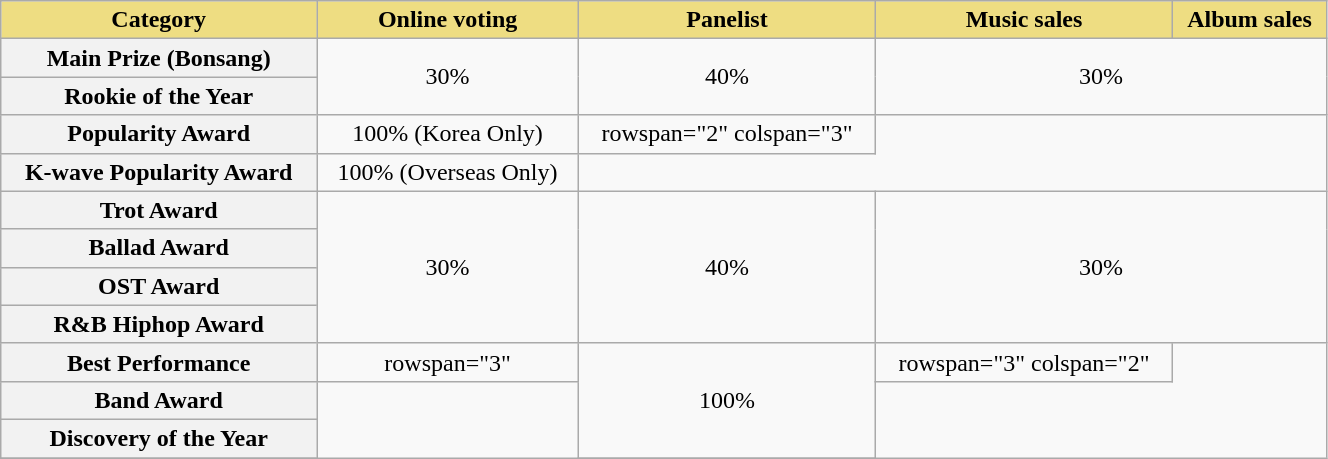<table class="wikitable" style="text-align:center; width:70%">
<tr>
<th scope="col" style="background:#EEDD82">Category</th>
<th scope="col" style="background:#EEDD82">Online voting</th>
<th scope="col" style="background:#EEDD82">Panelist</th>
<th scope="col" style="background:#EEDD82">Music sales</th>
<th scope="col" style="background:#EEDD82">Album sales</th>
</tr>
<tr>
<th scope="col">Main Prize (Bonsang)</th>
<td rowspan="2">30%</td>
<td rowspan="2">40%</td>
<td rowspan="2" colspan="2">30%</td>
</tr>
<tr>
<th scope="col">Rookie of the Year</th>
</tr>
<tr>
<th scope="col">Popularity Award</th>
<td>100% (Korea Only)</td>
<td>rowspan="2" colspan="3" </td>
</tr>
<tr>
<th scope="col">K-wave Popularity Award</th>
<td>100% (Overseas Only)</td>
</tr>
<tr>
<th scope="col">Trot Award</th>
<td rowspan="4">30%</td>
<td rowspan="4">40%</td>
<td rowspan="4" colspan="2">30%</td>
</tr>
<tr>
<th scope="col">Ballad Award</th>
</tr>
<tr>
<th scope="col">OST Award</th>
</tr>
<tr>
<th scope="col">R&B Hiphop Award</th>
</tr>
<tr>
<th scope="col">Best Performance</th>
<td>rowspan="3" </td>
<td rowspan="3">100%</td>
<td>rowspan="3" colspan="2" </td>
</tr>
<tr>
<th scope="col">Band Award</th>
</tr>
<tr>
<th scope="col">Discovery of the Year</th>
</tr>
<tr>
</tr>
</table>
